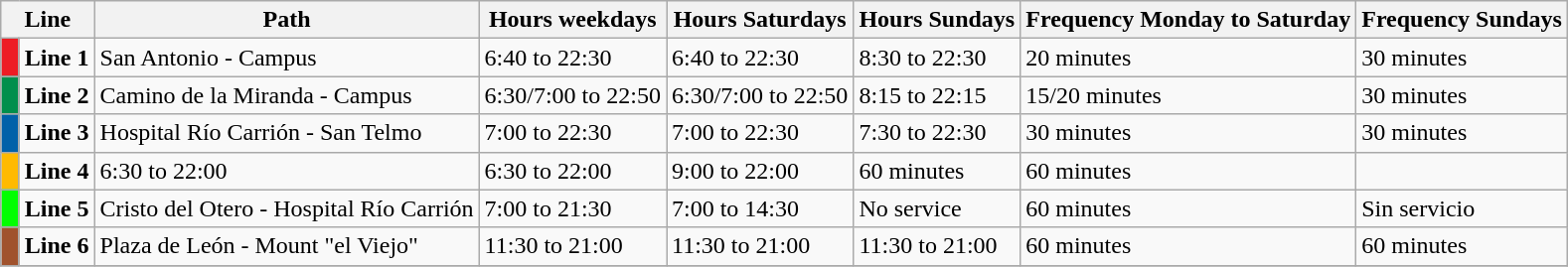<table class="wikitable">
<tr>
<th colspan=2>Line</th>
<th>Path</th>
<th>Hours weekdays</th>
<th>Hours Saturdays</th>
<th>Hours Sundays</th>
<th>Frequency Monday to Saturday</th>
<th>Frequency Sundays</th>
</tr>
<tr>
<td style="background:#ED1C24; width:5px"></td>
<td><strong>Line 1</strong></td>
<td>San Antonio - Campus</td>
<td>6:40 to 22:30</td>
<td>6:40 to 22:30</td>
<td>8:30 to 22:30</td>
<td>20 minutes</td>
<td>30 minutes</td>
</tr>
<tr>
<td style="background:#008F4C; width:5px"></td>
<td><strong>Line 2</strong></td>
<td>Camino de la Miranda - Campus</td>
<td>6:30/7:00 to 22:50</td>
<td>6:30/7:00 to 22:50</td>
<td>8:15 to 22:15</td>
<td>15/20 minutes</td>
<td>30 minutes</td>
</tr>
<tr>
<td style="background:#0061A9; width:5px"></td>
<td><strong>Line 3</strong></td>
<td>Hospital Río Carrión - San Telmo</td>
<td>7:00 to 22:30</td>
<td>7:00 to 22:30</td>
<td>7:30 to 22:30</td>
<td>30 minutes</td>
<td>30 minutes</td>
</tr>
<tr>
<td style="background:#FFBA00; width:5px"></td>
<td><strong>Line 4</strong></td>
<td Allende el Río - Polygons>6:30 to 22:00</td>
<td>6:30 to 22:00</td>
<td>9:00 to 22:00</td>
<td>60 minutes</td>
<td>60 minutes</td>
</tr>
<tr>
<td style="background:#00FF00; width:5px"></td>
<td><strong>Line 5</strong></td>
<td>Cristo del Otero - Hospital Río Carrión</td>
<td>7:00 to 21:30</td>
<td>7:00 to 14:30</td>
<td>No service</td>
<td>60 minutes</td>
<td>Sin servicio</td>
</tr>
<tr>
<td style="background:#A0522D; width:5px"></td>
<td><strong>Line 6</strong></td>
<td>Plaza de León - Mount "el Viejo"</td>
<td>11:30 to 21:00</td>
<td>11:30 to 21:00</td>
<td>11:30 to 21:00</td>
<td>60 minutes</td>
<td>60 minutes</td>
</tr>
<tr>
</tr>
</table>
